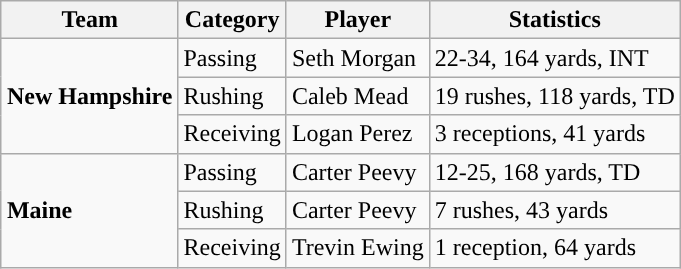<table class="wikitable" style="float: right;">
<tr>
<th>Team</th>
<th>Category</th>
<th>Player</th>
<th>Statistics</th>
</tr>
<tr>
<td rowspan=3><strong>New Hampshire</strong></td>
<td>Passing</td>
<td>Seth Morgan</td>
<td>22-34, 164 yards, INT</td>
</tr>
<tr>
<td>Rushing</td>
<td>Caleb Mead</td>
<td>19 rushes, 118 yards, TD</td>
</tr>
<tr>
<td>Receiving</td>
<td>Logan Perez</td>
<td>3 receptions, 41 yards</td>
</tr>
<tr>
<td rowspan=3><strong>Maine</strong></td>
<td>Passing</td>
<td>Carter Peevy</td>
<td>12-25, 168 yards, TD</td>
</tr>
<tr>
<td>Rushing</td>
<td>Carter Peevy</td>
<td>7 rushes, 43 yards</td>
</tr>
<tr>
<td>Receiving</td>
<td>Trevin Ewing</td>
<td>1 reception, 64 yards</td>
</tr>
</table>
